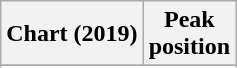<table class="wikitable sortable">
<tr>
<th>Chart (2019)</th>
<th>Peak<br>position</th>
</tr>
<tr>
</tr>
<tr>
</tr>
</table>
